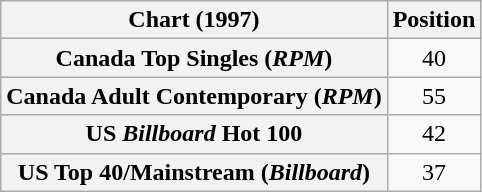<table class="wikitable sortable plainrowheaders" style="text-align:center">
<tr>
<th>Chart (1997)</th>
<th>Position</th>
</tr>
<tr>
<th scope="row">Canada Top Singles (<em>RPM</em>)</th>
<td>40</td>
</tr>
<tr>
<th scope="row">Canada Adult Contemporary (<em>RPM</em>)</th>
<td>55</td>
</tr>
<tr>
<th scope="row">US <em>Billboard</em> Hot 100</th>
<td>42</td>
</tr>
<tr>
<th scope="row">US Top 40/Mainstream (<em>Billboard</em>)</th>
<td>37</td>
</tr>
</table>
